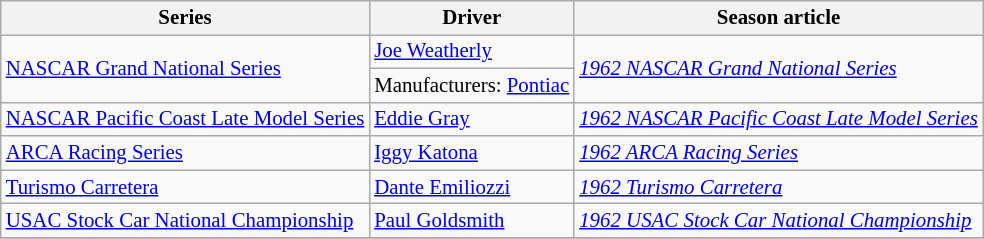<table class="wikitable" style="font-size: 87%;">
<tr>
<th>Series</th>
<th>Driver</th>
<th>Season article</th>
</tr>
<tr>
<td rowspan=2><a href='#'>NASCAR Grand National Series</a></td>
<td> <a href='#'>Joe Weatherly</a></td>
<td rowspan=2><em><a href='#'>1962 NASCAR Grand National Series</a></em></td>
</tr>
<tr>
<td>Manufacturers:  <a href='#'>Pontiac</a></td>
</tr>
<tr>
<td><a href='#'>NASCAR Pacific Coast Late Model Series</a></td>
<td> <a href='#'>Eddie Gray</a></td>
<td><em><a href='#'>1962 NASCAR Pacific Coast Late Model Series</a></em></td>
</tr>
<tr>
<td><a href='#'>ARCA Racing Series</a></td>
<td> <a href='#'>Iggy Katona</a></td>
<td><em><a href='#'>1962 ARCA Racing Series</a></em></td>
</tr>
<tr>
<td><a href='#'>Turismo Carretera</a></td>
<td> <a href='#'>Dante Emiliozzi</a></td>
<td><em><a href='#'>1962 Turismo Carretera</a></em></td>
</tr>
<tr>
<td><a href='#'>USAC Stock Car National Championship</a></td>
<td> <a href='#'>Paul Goldsmith</a></td>
<td><em><a href='#'>1962 USAC Stock Car National Championship</a></em></td>
</tr>
<tr>
</tr>
</table>
